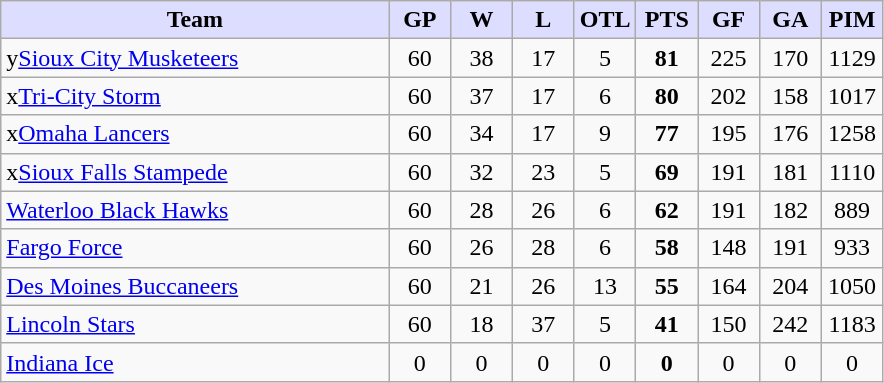<table class="wikitable" style="text-align:center">
<tr>
<th style="background:#ddf; width:44%;">Team</th>
<th style="background:#ddf; width:7%;">GP</th>
<th style="background:#ddf; width:7%;">W</th>
<th style="background:#ddf; width:7%;">L</th>
<th style="background:#ddf; width:7%;">OTL</th>
<th style="background:#ddf; width:7%;">PTS</th>
<th style="background:#ddf; width:7%;">GF</th>
<th style="background:#ddf; width:7%;">GA</th>
<th style="background:#ddf; width:7%;">PIM</th>
</tr>
<tr>
<td align=left>y<a href='#'>Sioux City Musketeers</a></td>
<td>60</td>
<td>38</td>
<td>17</td>
<td>5</td>
<td><strong>81</strong></td>
<td>225</td>
<td>170</td>
<td>1129</td>
</tr>
<tr>
<td align=left>x<a href='#'>Tri-City Storm</a></td>
<td>60</td>
<td>37</td>
<td>17</td>
<td>6</td>
<td><strong>80</strong></td>
<td>202</td>
<td>158</td>
<td>1017</td>
</tr>
<tr>
<td align=left>x<a href='#'>Omaha Lancers</a></td>
<td>60</td>
<td>34</td>
<td>17</td>
<td>9</td>
<td><strong>77</strong></td>
<td>195</td>
<td>176</td>
<td>1258</td>
</tr>
<tr>
<td align=left>x<a href='#'>Sioux Falls Stampede</a></td>
<td>60</td>
<td>32</td>
<td>23</td>
<td>5</td>
<td><strong>69</strong></td>
<td>191</td>
<td>181</td>
<td>1110</td>
</tr>
<tr>
<td align=left><a href='#'>Waterloo Black Hawks</a></td>
<td>60</td>
<td>28</td>
<td>26</td>
<td>6</td>
<td><strong>62</strong></td>
<td>191</td>
<td>182</td>
<td>889</td>
</tr>
<tr>
<td align=left><a href='#'>Fargo Force</a></td>
<td>60</td>
<td>26</td>
<td>28</td>
<td>6</td>
<td><strong>58</strong></td>
<td>148</td>
<td>191</td>
<td>933</td>
</tr>
<tr>
<td align=left><a href='#'>Des Moines Buccaneers</a></td>
<td>60</td>
<td>21</td>
<td>26</td>
<td>13</td>
<td><strong>55</strong></td>
<td>164</td>
<td>204</td>
<td>1050</td>
</tr>
<tr>
<td align=left><a href='#'>Lincoln Stars</a></td>
<td>60</td>
<td>18</td>
<td>37</td>
<td>5</td>
<td><strong>41</strong></td>
<td>150</td>
<td>242</td>
<td>1183</td>
</tr>
<tr>
<td align=left><a href='#'>Indiana Ice</a></td>
<td>0</td>
<td>0</td>
<td>0</td>
<td>0</td>
<td><strong>0</strong></td>
<td>0</td>
<td>0</td>
<td>0</td>
</tr>
</table>
